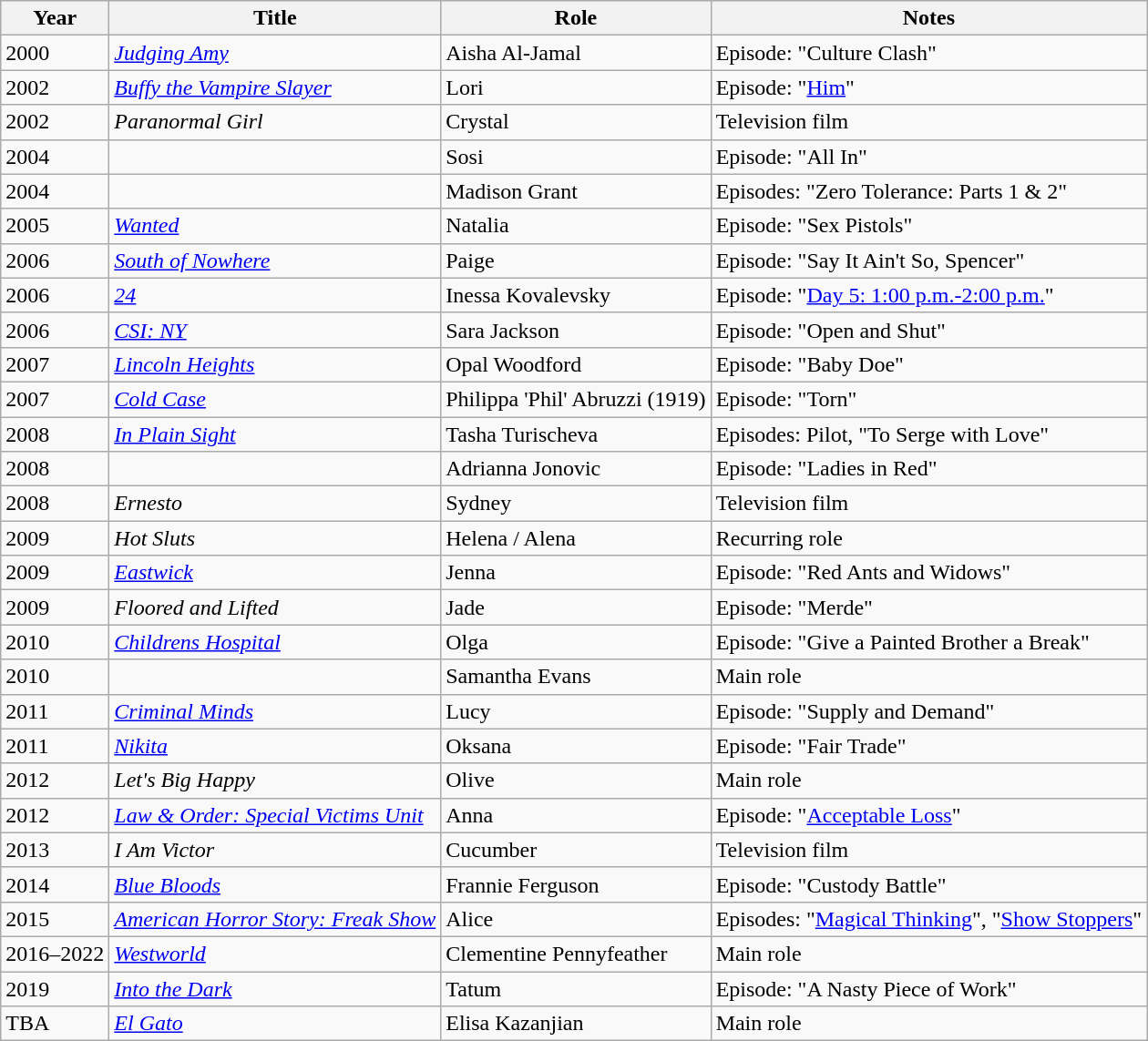<table class="wikitable sortable">
<tr>
<th>Year</th>
<th>Title</th>
<th>Role</th>
<th class="unsortable">Notes</th>
</tr>
<tr>
<td>2000</td>
<td><em><a href='#'>Judging Amy</a></em></td>
<td>Aisha Al-Jamal</td>
<td>Episode: "Culture Clash"</td>
</tr>
<tr>
<td>2002</td>
<td><em><a href='#'>Buffy the Vampire Slayer</a></em></td>
<td>Lori</td>
<td>Episode: "<a href='#'>Him</a>"</td>
</tr>
<tr>
<td>2002</td>
<td><em>Paranormal Girl</em></td>
<td>Crystal</td>
<td>Television film</td>
</tr>
<tr>
<td>2004</td>
<td><em></em></td>
<td>Sosi</td>
<td>Episode: "All In"</td>
</tr>
<tr>
<td>2004</td>
<td><em></em></td>
<td>Madison Grant</td>
<td>Episodes: "Zero Tolerance: Parts 1 & 2"</td>
</tr>
<tr>
<td>2005</td>
<td><em><a href='#'>Wanted</a></em></td>
<td>Natalia</td>
<td>Episode: "Sex Pistols"</td>
</tr>
<tr>
<td>2006</td>
<td><em><a href='#'>South of Nowhere</a></em></td>
<td>Paige</td>
<td>Episode: "Say It Ain't So, Spencer"</td>
</tr>
<tr>
<td>2006</td>
<td><em><a href='#'>24</a></em></td>
<td>Inessa Kovalevsky</td>
<td>Episode: "<a href='#'>Day 5: 1:00 p.m.-2:00 p.m.</a>"</td>
</tr>
<tr>
<td>2006</td>
<td><em><a href='#'>CSI: NY</a></em></td>
<td>Sara Jackson</td>
<td>Episode: "Open and Shut"</td>
</tr>
<tr>
<td>2007</td>
<td><em><a href='#'>Lincoln Heights</a></em></td>
<td>Opal Woodford</td>
<td>Episode: "Baby Doe"</td>
</tr>
<tr>
<td>2007</td>
<td><em><a href='#'>Cold Case</a></em></td>
<td>Philippa 'Phil' Abruzzi (1919)</td>
<td>Episode: "Torn"</td>
</tr>
<tr>
<td>2008</td>
<td><em><a href='#'>In Plain Sight</a></em></td>
<td>Tasha Turischeva</td>
<td>Episodes: Pilot, "To Serge with Love"</td>
</tr>
<tr>
<td>2008</td>
<td><em></em></td>
<td>Adrianna Jonovic</td>
<td>Episode: "Ladies in Red"</td>
</tr>
<tr>
<td>2008</td>
<td><em>Ernesto</em></td>
<td>Sydney</td>
<td>Television film</td>
</tr>
<tr>
<td>2009</td>
<td><em>Hot Sluts</em></td>
<td>Helena / Alena</td>
<td>Recurring role</td>
</tr>
<tr>
<td>2009</td>
<td><em><a href='#'>Eastwick</a></em></td>
<td>Jenna</td>
<td>Episode: "Red Ants and Widows"</td>
</tr>
<tr>
<td>2009</td>
<td><em>Floored and Lifted</em></td>
<td>Jade</td>
<td>Episode: "Merde"</td>
</tr>
<tr>
<td>2010</td>
<td><em><a href='#'>Childrens Hospital</a></em></td>
<td>Olga</td>
<td>Episode: "Give a Painted Brother a Break"</td>
</tr>
<tr>
<td>2010</td>
<td><em></em></td>
<td>Samantha Evans</td>
<td>Main role</td>
</tr>
<tr>
<td>2011</td>
<td><em><a href='#'>Criminal Minds</a></em></td>
<td>Lucy</td>
<td>Episode: "Supply and Demand"</td>
</tr>
<tr>
<td>2011</td>
<td><em><a href='#'>Nikita</a></em></td>
<td>Oksana</td>
<td>Episode: "Fair Trade"</td>
</tr>
<tr>
<td>2012</td>
<td><em>Let's Big Happy</em></td>
<td>Olive</td>
<td>Main role</td>
</tr>
<tr>
<td>2012</td>
<td><em><a href='#'>Law & Order: Special Victims Unit</a></em></td>
<td>Anna</td>
<td>Episode: "<a href='#'>Acceptable Loss</a>"</td>
</tr>
<tr>
<td>2013</td>
<td><em>I Am Victor</em></td>
<td>Cucumber</td>
<td>Television film</td>
</tr>
<tr>
<td>2014</td>
<td><em><a href='#'>Blue Bloods</a></em></td>
<td>Frannie Ferguson</td>
<td>Episode: "Custody Battle"</td>
</tr>
<tr>
<td>2015</td>
<td><em><a href='#'>American Horror Story: Freak Show</a></em></td>
<td>Alice</td>
<td>Episodes: "<a href='#'>Magical Thinking</a>", "<a href='#'>Show Stoppers</a>"</td>
</tr>
<tr>
<td>2016–2022</td>
<td><em><a href='#'>Westworld</a></em></td>
<td>Clementine Pennyfeather</td>
<td>Main role</td>
</tr>
<tr>
<td>2019</td>
<td><em><a href='#'>Into the Dark</a></em></td>
<td>Tatum</td>
<td>Episode: "A Nasty Piece of Work"</td>
</tr>
<tr>
<td>TBA</td>
<td><em><a href='#'>El Gato</a></em></td>
<td>Elisa Kazanjian</td>
<td>Main role</td>
</tr>
</table>
